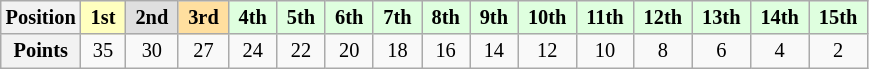<table class="wikitable" style="font-size:85%; text-align:center">
<tr>
<th>Position</th>
<td style="background:#ffffbf;"> <strong>1st</strong> </td>
<td style="background:#dfdfdf;"> <strong>2nd</strong> </td>
<td style="background:#ffdf9f;"> <strong>3rd</strong> </td>
<td style="background:#dfffdf;"> <strong>4th</strong> </td>
<td style="background:#dfffdf;"> <strong>5th</strong> </td>
<td style="background:#dfffdf;"> <strong>6th</strong> </td>
<td style="background:#dfffdf;"> <strong>7th</strong> </td>
<td style="background:#dfffdf;"> <strong>8th</strong> </td>
<td style="background:#dfffdf;"> <strong>9th</strong> </td>
<td style="background:#dfffdf;"> <strong>10th</strong> </td>
<td style="background:#dfffdf;"> <strong>11th</strong> </td>
<td style="background:#dfffdf;"> <strong>12th</strong> </td>
<td style="background:#dfffdf;"> <strong>13th</strong> </td>
<td style="background:#dfffdf;"> <strong>14th</strong> </td>
<td style="background:#dfffdf;"> <strong>15th</strong> </td>
</tr>
<tr>
<th>Points</th>
<td>35</td>
<td>30</td>
<td>27</td>
<td>24</td>
<td>22</td>
<td>20</td>
<td>18</td>
<td>16</td>
<td>14</td>
<td>12</td>
<td>10</td>
<td>8</td>
<td>6</td>
<td>4</td>
<td>2</td>
</tr>
</table>
